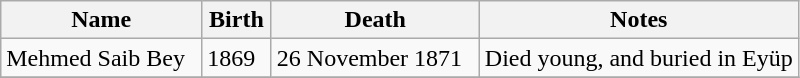<table class="wikitable">
<tr>
<th>Name</th>
<th>Birth</th>
<th>Death</th>
<th style="width:40%;">Notes</th>
</tr>
<tr>
<td>Mehmed Saib Bey</td>
<td>1869</td>
<td>26 November 1871</td>
<td>Died young, and buried in Eyüp</td>
</tr>
<tr>
</tr>
</table>
